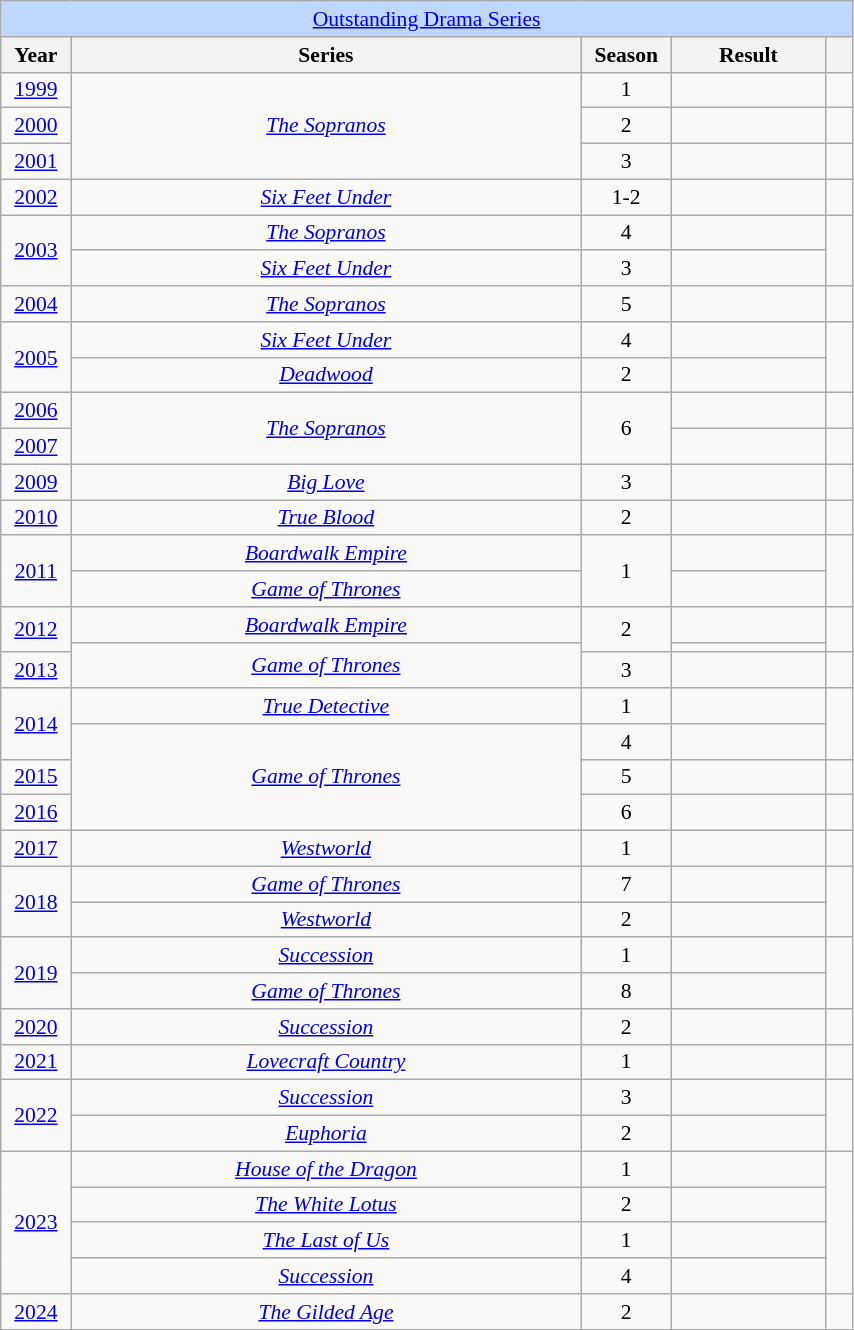<table class="wikitable mw-collapsible" style=" text-align: center; font-size: 90%" width=45%>
<tr ---- bgcolor="#bfd7ff">
<td colspan=6 align=center><a href='#'>Outstanding Drama Series</a></td>
</tr>
<tr ---- bgcolor="#bfd7ff">
<th scope="col" style="width:1%;">Year</th>
<th scope="col" style="width:20%;">Series</th>
<th scope="col" style="width:1%;">Season</th>
<th scope="col" style="width:5%;">Result</th>
<th scope="col" style="width:1%;"></th>
</tr>
<tr>
<td><a href='#'>1999</a></td>
<td rowspan="3"><em><a href='#'>The Sopranos</a></em></td>
<td>1</td>
<td></td>
<td></td>
</tr>
<tr>
<td><a href='#'>2000</a></td>
<td>2</td>
<td></td>
<td></td>
</tr>
<tr>
<td><a href='#'>2001</a></td>
<td>3</td>
<td></td>
<td></td>
</tr>
<tr>
<td><a href='#'>2002</a></td>
<td><em><a href='#'>Six Feet Under</a></em></td>
<td>1-2</td>
<td></td>
<td></td>
</tr>
<tr>
<td rowspan="2"><a href='#'>2003</a></td>
<td><em><a href='#'>The Sopranos</a></em></td>
<td>4</td>
<td></td>
<td rowspan="2"></td>
</tr>
<tr>
<td><em><a href='#'>Six Feet Under</a></em></td>
<td>3</td>
<td></td>
</tr>
<tr>
<td><a href='#'>2004</a></td>
<td><em><a href='#'>The Sopranos</a></em></td>
<td>5</td>
<td></td>
<td></td>
</tr>
<tr>
<td rowspan="2"><a href='#'>2005</a></td>
<td><em><a href='#'>Six Feet Under</a></em></td>
<td>4</td>
<td></td>
<td rowspan="2"></td>
</tr>
<tr>
<td><em><a href='#'>Deadwood</a></em></td>
<td>2</td>
<td></td>
</tr>
<tr>
<td><a href='#'>2006</a></td>
<td rowspan="2"><em><a href='#'>The Sopranos</a></em></td>
<td rowspan="2">6</td>
<td></td>
<td></td>
</tr>
<tr>
<td><a href='#'>2007</a></td>
<td></td>
<td></td>
</tr>
<tr>
<td><a href='#'>2009</a></td>
<td><em><a href='#'>Big Love</a></em></td>
<td>3</td>
<td></td>
<td></td>
</tr>
<tr>
<td><a href='#'>2010</a></td>
<td><em><a href='#'>True Blood</a></em></td>
<td>2</td>
<td></td>
<td></td>
</tr>
<tr>
<td rowspan="2"><a href='#'>2011</a></td>
<td><em><a href='#'>Boardwalk Empire</a></em></td>
<td rowspan="2">1</td>
<td></td>
<td rowspan="2"></td>
</tr>
<tr>
<td><em><a href='#'>Game of Thrones</a></em></td>
<td></td>
</tr>
<tr>
<td rowspan="2"><a href='#'>2012</a></td>
<td><em><a href='#'>Boardwalk Empire</a></em></td>
<td rowspan="2">2</td>
<td></td>
<td rowspan="2"></td>
</tr>
<tr>
<td rowspan="2"><em><a href='#'>Game of Thrones</a></em></td>
<td></td>
</tr>
<tr>
<td><a href='#'>2013</a></td>
<td>3</td>
<td></td>
<td></td>
</tr>
<tr>
<td rowspan="2"><a href='#'>2014</a></td>
<td><em><a href='#'>True Detective</a></em></td>
<td>1</td>
<td></td>
<td rowspan="2"></td>
</tr>
<tr>
<td rowspan="3"><em><a href='#'>Game of Thrones</a></em></td>
<td>4</td>
<td></td>
</tr>
<tr>
<td><a href='#'>2015</a></td>
<td>5</td>
<td></td>
<td></td>
</tr>
<tr>
<td><a href='#'>2016</a></td>
<td>6</td>
<td></td>
<td></td>
</tr>
<tr>
<td><a href='#'>2017</a></td>
<td><em><a href='#'>Westworld</a></em></td>
<td>1</td>
<td></td>
<td></td>
</tr>
<tr>
<td rowspan="2"><a href='#'>2018</a></td>
<td><em><a href='#'>Game of Thrones</a></em></td>
<td>7</td>
<td></td>
<td rowspan="2"></td>
</tr>
<tr>
<td><em><a href='#'>Westworld</a></em></td>
<td>2</td>
<td></td>
</tr>
<tr>
<td rowspan="2"><a href='#'>2019</a></td>
<td><em><a href='#'>Succession</a></em></td>
<td>1</td>
<td></td>
<td rowspan="2"></td>
</tr>
<tr>
<td><em><a href='#'>Game of Thrones</a></em></td>
<td>8</td>
<td></td>
</tr>
<tr>
<td><a href='#'>2020</a></td>
<td><em><a href='#'>Succession</a></em></td>
<td>2</td>
<td></td>
<td></td>
</tr>
<tr>
<td><a href='#'>2021</a></td>
<td><em><a href='#'>Lovecraft Country</a></em></td>
<td>1</td>
<td></td>
<td></td>
</tr>
<tr>
<td rowspan="2"><a href='#'>2022</a></td>
<td><em><a href='#'>Succession</a></em></td>
<td>3</td>
<td></td>
<td rowspan="2"></td>
</tr>
<tr>
<td><em><a href='#'>Euphoria</a></em></td>
<td>2</td>
<td></td>
</tr>
<tr>
<td rowspan="4"><a href='#'>2023</a></td>
<td><em><a href='#'>House of the Dragon</a></em></td>
<td>1</td>
<td></td>
<td rowspan="4"></td>
</tr>
<tr>
<td><em><a href='#'>The White Lotus</a></em></td>
<td>2</td>
<td></td>
</tr>
<tr>
<td><em><a href='#'>The Last of Us</a></em></td>
<td>1</td>
<td></td>
</tr>
<tr>
<td><em><a href='#'>Succession</a></em></td>
<td>4</td>
<td></td>
</tr>
<tr>
<td><a href='#'>2024</a></td>
<td><em><a href='#'>The Gilded Age</a></em></td>
<td>2</td>
<td></td>
<td></td>
</tr>
</table>
